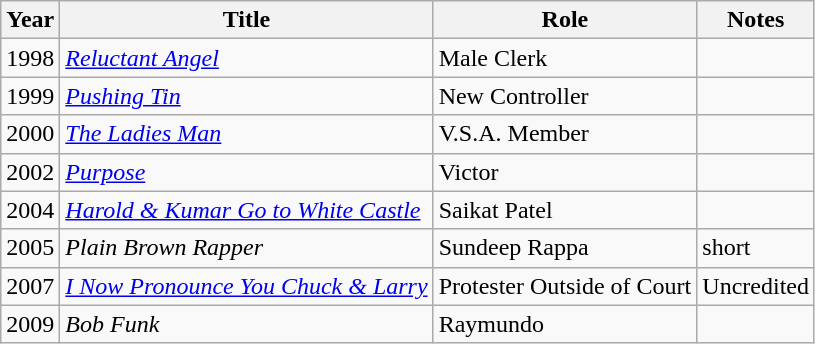<table class="wikitable sortable">
<tr>
<th>Year</th>
<th>Title</th>
<th>Role</th>
<th class="unsortable">Notes</th>
</tr>
<tr>
<td>1998</td>
<td><em><a href='#'>Reluctant Angel</a></em></td>
<td>Male Clerk</td>
<td></td>
</tr>
<tr>
<td>1999</td>
<td><em><a href='#'>Pushing Tin</a></em></td>
<td>New Controller</td>
<td></td>
</tr>
<tr>
<td>2000</td>
<td data-sort-value="Ladies Man, The"><em><a href='#'>The Ladies Man</a></em></td>
<td>V.S.A. Member</td>
<td></td>
</tr>
<tr>
<td>2002</td>
<td><em><a href='#'>Purpose</a></em></td>
<td>Victor</td>
<td></td>
</tr>
<tr>
<td>2004</td>
<td><em><a href='#'>Harold & Kumar Go to White Castle</a></em></td>
<td>Saikat Patel</td>
<td></td>
</tr>
<tr>
<td>2005</td>
<td><em>Plain Brown Rapper</em></td>
<td>Sundeep Rappa</td>
<td>short</td>
</tr>
<tr>
<td>2007</td>
<td><em><a href='#'>I Now Pronounce You Chuck & Larry</a></em></td>
<td>Protester Outside of Court</td>
<td>Uncredited</td>
</tr>
<tr>
<td>2009</td>
<td><em>Bob Funk</em></td>
<td>Raymundo</td>
<td></td>
</tr>
</table>
